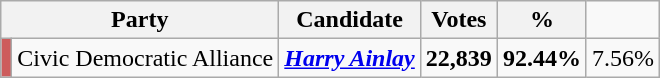<table class="wikitable">
<tr>
<th colspan="2">Party</th>
<th>Candidate</th>
<th>Votes</th>
<th>%</th>
</tr>
<tr>
<td bgcolor="indianred"></td>
<td>Civic Democratic Alliance</td>
<td><strong><em><a href='#'>Harry Ainlay</a></em></strong></td>
<td><strong>22,839</strong></td>
<td><strong>92.44%</strong><br></td>
<td>7.56%</td>
</tr>
</table>
